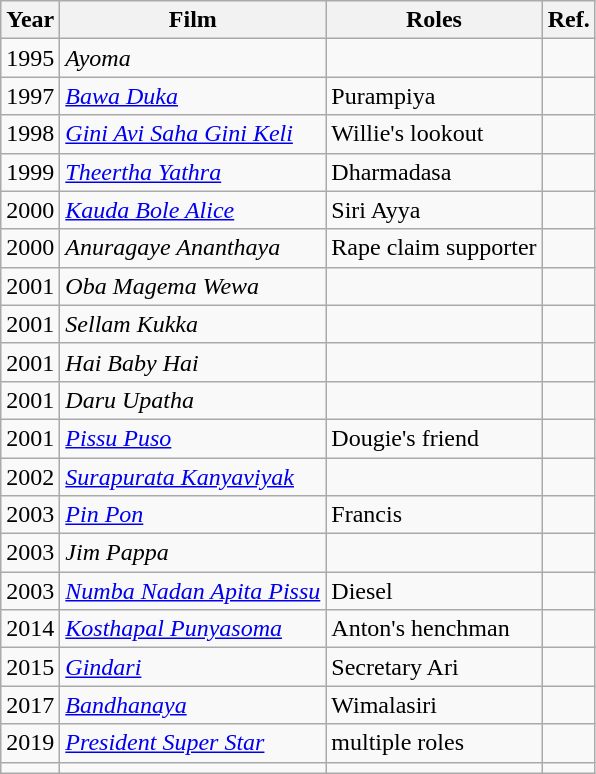<table class="wikitable">
<tr>
<th>Year</th>
<th>Film</th>
<th>Roles</th>
<th>Ref.</th>
</tr>
<tr>
<td>1995</td>
<td><em>Ayoma</em></td>
<td></td>
<td></td>
</tr>
<tr>
<td>1997</td>
<td><em><a href='#'>Bawa Duka</a></em></td>
<td>Purampiya</td>
<td></td>
</tr>
<tr>
<td>1998</td>
<td><em><a href='#'>Gini Avi Saha Gini Keli</a></em></td>
<td>Willie's lookout</td>
<td></td>
</tr>
<tr>
<td>1999</td>
<td><em><a href='#'>Theertha Yathra</a></em></td>
<td>Dharmadasa</td>
<td></td>
</tr>
<tr>
<td>2000</td>
<td><em><a href='#'>Kauda Bole Alice</a></em></td>
<td>Siri Ayya</td>
<td></td>
</tr>
<tr>
<td>2000</td>
<td><em>Anuragaye Ananthaya</em></td>
<td>Rape claim supporter</td>
<td></td>
</tr>
<tr>
<td>2001</td>
<td><em>Oba Magema Wewa</em></td>
<td></td>
<td></td>
</tr>
<tr>
<td>2001</td>
<td><em>Sellam Kukka</em></td>
<td></td>
<td></td>
</tr>
<tr>
<td>2001</td>
<td><em>Hai Baby Hai</em></td>
<td></td>
<td></td>
</tr>
<tr>
<td>2001</td>
<td><em>Daru Upatha</em></td>
<td></td>
<td></td>
</tr>
<tr>
<td>2001</td>
<td><em><a href='#'>Pissu Puso</a></em></td>
<td>Dougie's friend</td>
<td></td>
</tr>
<tr>
<td>2002</td>
<td><em><a href='#'>Surapurata Kanyaviyak</a></em></td>
<td></td>
<td></td>
</tr>
<tr>
<td>2003</td>
<td><em><a href='#'>Pin Pon</a></em></td>
<td>Francis</td>
<td></td>
</tr>
<tr>
<td>2003</td>
<td><em>Jim Pappa</em></td>
<td></td>
<td></td>
</tr>
<tr>
<td>2003</td>
<td><em><a href='#'>Numba Nadan Apita Pissu</a></em></td>
<td>Diesel</td>
<td></td>
</tr>
<tr>
<td>2014</td>
<td><em><a href='#'>Kosthapal Punyasoma</a></em></td>
<td>Anton's henchman</td>
<td></td>
</tr>
<tr>
<td>2015</td>
<td><em><a href='#'>Gindari</a></em></td>
<td>Secretary Ari</td>
<td></td>
</tr>
<tr>
<td>2017</td>
<td><em><a href='#'>Bandhanaya</a></em></td>
<td>Wimalasiri</td>
<td></td>
</tr>
<tr>
<td>2019</td>
<td><em><a href='#'>President Super Star</a></em></td>
<td>multiple roles</td>
<td></td>
</tr>
<tr>
<td></td>
<td></td>
<td></td>
<td></td>
</tr>
</table>
